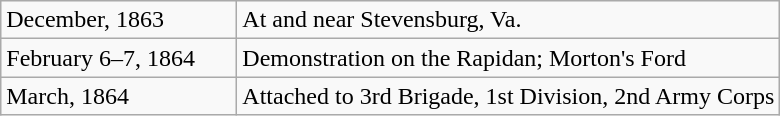<table class="wikitable">
<tr>
<td style="width: 150px;">December, 1863</td>
<td>At and near Stevensburg, Va.</td>
</tr>
<tr>
<td>February 6–7, 1864</td>
<td>Demonstration on the Rapidan; Morton's Ford</td>
</tr>
<tr>
<td>March, 1864</td>
<td>Attached to 3rd Brigade, 1st Division, 2nd Army Corps</td>
</tr>
</table>
